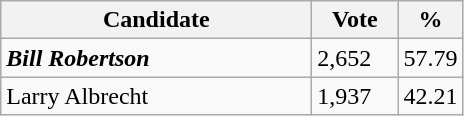<table class="wikitable">
<tr>
<th bgcolor="#DDDDFF" width="200px">Candidate</th>
<th bgcolor="#DDDDFF" width="50px">Vote</th>
<th bgcolor="#DDDDFF" width="30px">%</th>
</tr>
<tr>
<td><strong><em>Bill Robertson</em></strong></td>
<td>2,652</td>
<td>57.79</td>
</tr>
<tr>
<td>Larry Albrecht</td>
<td>1,937</td>
<td>42.21</td>
</tr>
</table>
